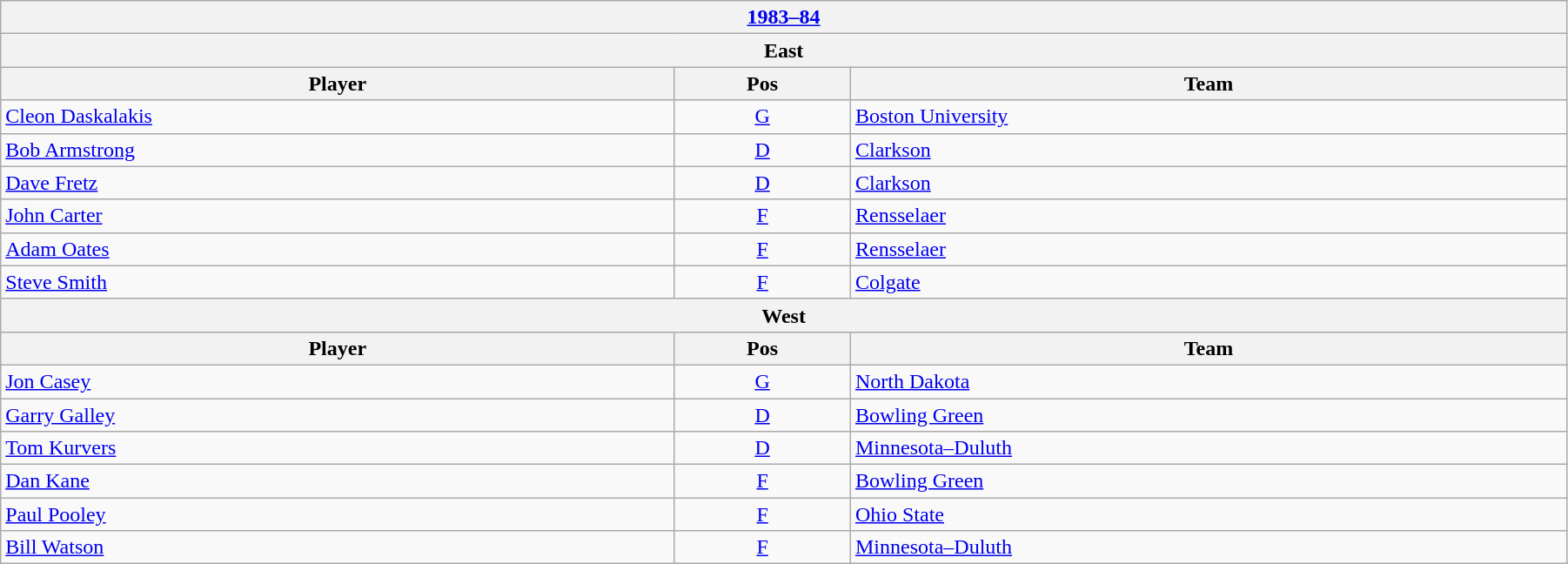<table class="wikitable" width=95%>
<tr>
<th colspan=3><a href='#'>1983–84</a></th>
</tr>
<tr>
<th colspan=3><strong>East</strong></th>
</tr>
<tr>
<th>Player</th>
<th>Pos</th>
<th>Team</th>
</tr>
<tr>
<td><a href='#'>Cleon Daskalakis</a></td>
<td style="text-align:center;"><a href='#'>G</a></td>
<td><a href='#'>Boston University</a></td>
</tr>
<tr>
<td><a href='#'>Bob Armstrong</a></td>
<td style="text-align:center;"><a href='#'>D</a></td>
<td><a href='#'>Clarkson</a></td>
</tr>
<tr>
<td><a href='#'>Dave Fretz</a></td>
<td style="text-align:center;"><a href='#'>D</a></td>
<td><a href='#'>Clarkson</a></td>
</tr>
<tr>
<td><a href='#'>John Carter</a></td>
<td style="text-align:center;"><a href='#'>F</a></td>
<td><a href='#'>Rensselaer</a></td>
</tr>
<tr>
<td><a href='#'>Adam Oates</a></td>
<td style="text-align:center;"><a href='#'>F</a></td>
<td><a href='#'>Rensselaer</a></td>
</tr>
<tr>
<td><a href='#'>Steve Smith</a></td>
<td style="text-align:center;"><a href='#'>F</a></td>
<td><a href='#'>Colgate</a></td>
</tr>
<tr>
<th colspan=3><strong>West</strong></th>
</tr>
<tr>
<th>Player</th>
<th>Pos</th>
<th>Team</th>
</tr>
<tr>
<td><a href='#'>Jon Casey</a></td>
<td style="text-align:center;"><a href='#'>G</a></td>
<td><a href='#'>North Dakota</a></td>
</tr>
<tr>
<td><a href='#'>Garry Galley</a></td>
<td style="text-align:center;"><a href='#'>D</a></td>
<td><a href='#'>Bowling Green</a></td>
</tr>
<tr>
<td><a href='#'>Tom Kurvers</a></td>
<td style="text-align:center;"><a href='#'>D</a></td>
<td><a href='#'>Minnesota–Duluth</a></td>
</tr>
<tr>
<td><a href='#'>Dan Kane</a></td>
<td style="text-align:center;"><a href='#'>F</a></td>
<td><a href='#'>Bowling Green</a></td>
</tr>
<tr>
<td><a href='#'>Paul Pooley</a></td>
<td style="text-align:center;"><a href='#'>F</a></td>
<td><a href='#'>Ohio State</a></td>
</tr>
<tr>
<td><a href='#'>Bill Watson</a></td>
<td style="text-align:center;"><a href='#'>F</a></td>
<td><a href='#'>Minnesota–Duluth</a></td>
</tr>
</table>
